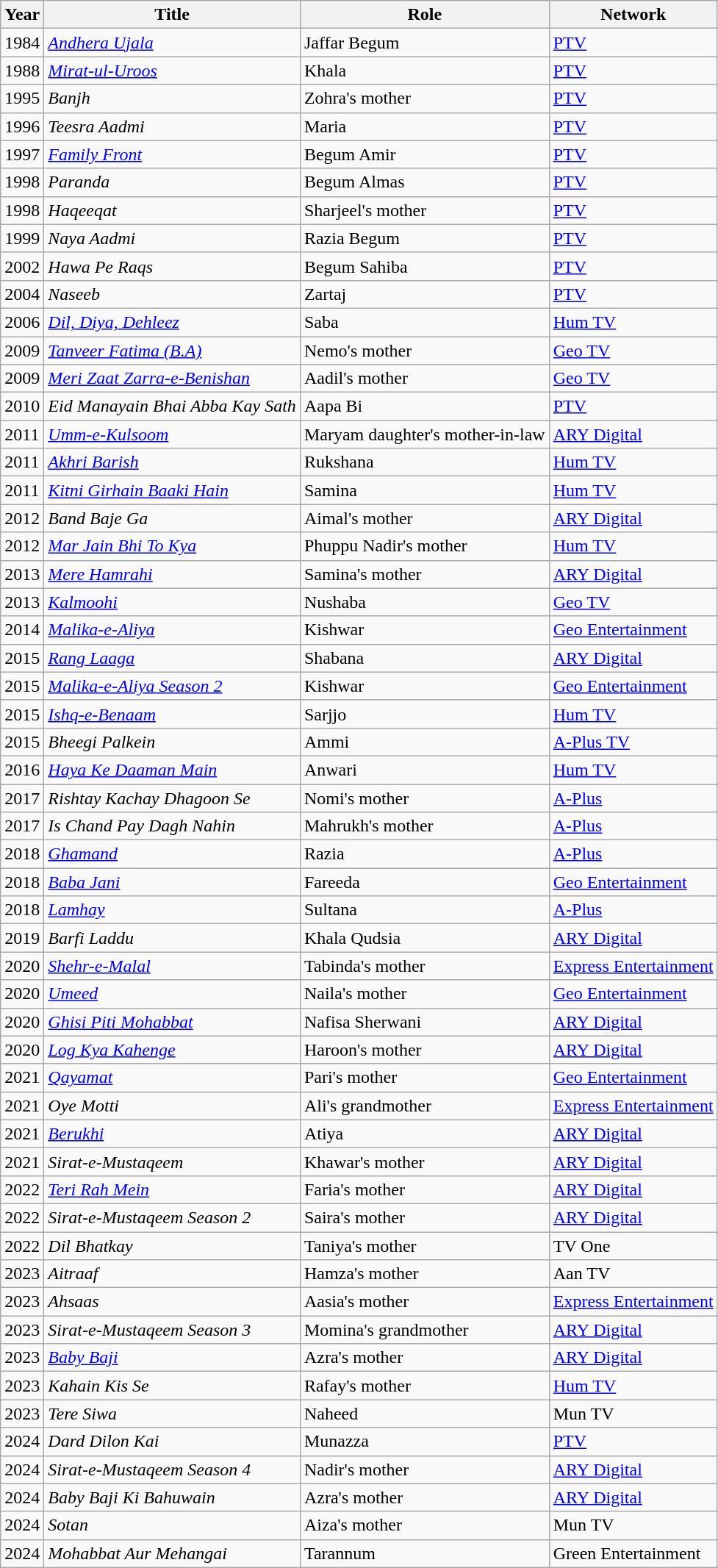<table class="wikitable sortable plainrowheaders">
<tr style="text-align:center;">
<th scope="col">Year</th>
<th scope="col">Title</th>
<th scope="col">Role</th>
<th scope="col">Network</th>
</tr>
<tr>
<td>1984</td>
<td><em><a href='#'>Andhera Ujala</a></em></td>
<td>Jaffar Begum</td>
<td><a href='#'>PTV</a></td>
</tr>
<tr>
<td>1988</td>
<td><em><a href='#'>Mirat-ul-Uroos</a></em></td>
<td>Khala</td>
<td><a href='#'>PTV</a></td>
</tr>
<tr>
<td>1995</td>
<td><em>Banjh</em></td>
<td>Zohra's mother</td>
<td><a href='#'>PTV</a></td>
</tr>
<tr>
<td>1996</td>
<td><em>Teesra Aadmi</em></td>
<td>Maria</td>
<td><a href='#'>PTV</a></td>
</tr>
<tr>
<td>1997</td>
<td><em><a href='#'>Family Front</a></em></td>
<td>Begum Amir</td>
<td><a href='#'>PTV</a></td>
</tr>
<tr>
<td>1998</td>
<td><em>Paranda</em></td>
<td>Begum Almas</td>
<td><a href='#'>PTV</a></td>
</tr>
<tr>
<td>1998</td>
<td><em>Haqeeqat</em></td>
<td>Sharjeel's mother</td>
<td><a href='#'>PTV</a></td>
</tr>
<tr>
<td>1999</td>
<td><em>Naya Aadmi</em></td>
<td>Razia Begum</td>
<td><a href='#'>PTV</a></td>
</tr>
<tr>
<td>2002</td>
<td><em>Hawa Pe Raqs</em></td>
<td>Begum Sahiba</td>
<td><a href='#'>PTV</a></td>
</tr>
<tr>
<td>2004</td>
<td><em>Naseeb</em></td>
<td>Zartaj</td>
<td><a href='#'>PTV</a></td>
</tr>
<tr>
<td>2006</td>
<td><em><a href='#'>Dil, Diya, Dehleez</a></em></td>
<td>Saba</td>
<td><a href='#'>Hum TV</a></td>
</tr>
<tr>
<td>2009</td>
<td><em><a href='#'>Tanveer Fatima (B.A)</a></em></td>
<td>Nemo's mother</td>
<td><a href='#'>Geo TV</a></td>
</tr>
<tr>
<td>2009</td>
<td><em><a href='#'>Meri Zaat Zarra-e-Benishan</a></em></td>
<td>Aadil's mother</td>
<td><a href='#'>Geo TV</a></td>
</tr>
<tr>
<td>2010</td>
<td><em>Eid Manayain Bhai Abba Kay Sath</em></td>
<td>Aapa Bi</td>
<td><a href='#'>PTV</a></td>
</tr>
<tr>
<td>2011</td>
<td><em><a href='#'>Umm-e-Kulsoom</a></em></td>
<td>Maryam daughter's mother-in-law</td>
<td><a href='#'>ARY Digital</a></td>
</tr>
<tr>
<td>2011</td>
<td><em><a href='#'>Akhri Barish</a></em></td>
<td>Rukshana</td>
<td><a href='#'>Hum TV</a></td>
</tr>
<tr>
<td>2011</td>
<td><em><a href='#'>Kitni Girhain Baaki Hain</a></em></td>
<td>Samina</td>
<td><a href='#'>Hum TV</a></td>
</tr>
<tr>
<td>2012</td>
<td><em>Band Baje Ga</em></td>
<td>Aimal's mother</td>
<td><a href='#'>ARY Digital</a></td>
</tr>
<tr>
<td>2012</td>
<td><em><a href='#'>Mar Jain Bhi To Kya</a></em></td>
<td>Phuppu Nadir's mother</td>
<td><a href='#'>Hum TV</a></td>
</tr>
<tr>
<td>2013</td>
<td><em><a href='#'>Mere Hamrahi</a></em></td>
<td>Samina's mother</td>
<td><a href='#'>ARY Digital</a></td>
</tr>
<tr>
<td>2013</td>
<td><em><a href='#'>Kalmoohi</a></em></td>
<td>Nushaba</td>
<td><a href='#'>Geo TV</a></td>
</tr>
<tr>
<td>2014</td>
<td><em><a href='#'>Malika-e-Aliya</a></em></td>
<td>Kishwar</td>
<td><a href='#'>Geo Entertainment</a></td>
</tr>
<tr>
<td>2015</td>
<td><em><a href='#'>Rang Laaga</a></em></td>
<td>Shabana</td>
<td><a href='#'>ARY Digital</a></td>
</tr>
<tr>
<td>2015</td>
<td><em><a href='#'>Malika-e-Aliya Season 2</a></em></td>
<td>Kishwar</td>
<td><a href='#'>Geo Entertainment</a></td>
</tr>
<tr>
<td>2015</td>
<td><em><a href='#'>Ishq-e-Benaam</a></em></td>
<td>Sarjjo</td>
<td><a href='#'>Hum TV</a></td>
</tr>
<tr>
<td>2015</td>
<td><em>Bheegi Palkein</em></td>
<td>Ammi</td>
<td><a href='#'>A-Plus TV</a></td>
</tr>
<tr>
<td>2016</td>
<td><em><a href='#'>Haya Ke Daaman Main</a></em></td>
<td>Anwari</td>
<td><a href='#'>Hum TV</a></td>
</tr>
<tr>
<td>2017</td>
<td><em>Rishtay Kachay Dhagoon Se</em></td>
<td>Nomi's mother</td>
<td><a href='#'>A-Plus</a></td>
</tr>
<tr>
<td>2017</td>
<td><em>Is Chand Pay Dagh Nahin</em></td>
<td>Mahrukh's mother</td>
<td><a href='#'>A-Plus</a></td>
</tr>
<tr>
<td>2018</td>
<td><em><a href='#'>Ghamand</a></em></td>
<td>Razia</td>
<td><a href='#'>A-Plus</a></td>
</tr>
<tr>
<td>2018</td>
<td><em><a href='#'>Baba Jani</a></em></td>
<td>Fareeda</td>
<td><a href='#'>Geo Entertainment</a></td>
</tr>
<tr>
<td>2018</td>
<td><em><a href='#'>Lamhay</a></em></td>
<td>Sultana</td>
<td><a href='#'>A-Plus</a></td>
</tr>
<tr>
<td>2019</td>
<td><em>Barfi Laddu</em></td>
<td>Khala Qudsia</td>
<td><a href='#'>ARY Digital</a></td>
</tr>
<tr>
<td>2020</td>
<td><em><a href='#'>Shehr-e-Malal</a></em></td>
<td>Tabinda's mother</td>
<td><a href='#'>Express Entertainment</a></td>
</tr>
<tr>
<td>2020</td>
<td><em><a href='#'>Umeed</a></em></td>
<td>Naila's mother</td>
<td><a href='#'>Geo Entertainment</a></td>
</tr>
<tr>
<td>2020</td>
<td><em><a href='#'>Ghisi Piti Mohabbat</a></em></td>
<td>Nafisa Sherwani</td>
<td><a href='#'>ARY Digital</a></td>
</tr>
<tr>
<td>2020</td>
<td><em><a href='#'>Log Kya Kahenge</a></em></td>
<td>Haroon's mother</td>
<td><a href='#'>ARY Digital</a></td>
</tr>
<tr>
<td>2021</td>
<td><em><a href='#'>Qayamat</a></em></td>
<td>Pari's mother</td>
<td><a href='#'>Geo Entertainment</a></td>
</tr>
<tr>
<td>2021</td>
<td><em>Oye Motti</em></td>
<td>Ali's grandmother</td>
<td><a href='#'>Express Entertainment</a></td>
</tr>
<tr>
<td>2021</td>
<td><em><a href='#'>Berukhi</a></em></td>
<td>Atiya</td>
<td><a href='#'>ARY Digital</a></td>
</tr>
<tr>
<td>2021</td>
<td><em>Sirat-e-Mustaqeem</em></td>
<td>Khawar's mother</td>
<td><a href='#'>ARY Digital</a></td>
</tr>
<tr>
<td>2022</td>
<td><em><a href='#'>Teri Rah Mein</a></em></td>
<td>Faria's mother</td>
<td><a href='#'>ARY Digital</a></td>
</tr>
<tr>
<td>2022</td>
<td><em>Sirat-e-Mustaqeem Season 2</em></td>
<td>Saira's mother</td>
<td><a href='#'>ARY Digital</a></td>
</tr>
<tr>
<td>2022</td>
<td><em>Dil Bhatkay</em></td>
<td>Taniya's mother</td>
<td>TV One</td>
</tr>
<tr>
<td>2023</td>
<td><em>Aitraaf</em></td>
<td>Hamza's mother</td>
<td>Aan TV</td>
</tr>
<tr>
<td>2023</td>
<td><em>Ahsaas</em></td>
<td>Aasia's mother</td>
<td><a href='#'>Express Entertainment</a></td>
</tr>
<tr>
<td>2023</td>
<td><em>Sirat-e-Mustaqeem Season 3</em></td>
<td>Momina's grandmother</td>
<td><a href='#'>ARY Digital</a></td>
</tr>
<tr>
<td>2023</td>
<td><em><a href='#'>Baby Baji</a></em></td>
<td>Azra's mother</td>
<td><a href='#'>ARY Digital</a></td>
</tr>
<tr>
<td>2023</td>
<td><em>Kahain Kis Se</em></td>
<td>Rafay's mother</td>
<td><a href='#'>Hum TV</a></td>
</tr>
<tr>
<td>2023</td>
<td><em>Tere Siwa</em></td>
<td>Naheed</td>
<td>Mun TV</td>
</tr>
<tr>
<td>2024</td>
<td><em>Dard Dilon Kai</em></td>
<td>Munazza</td>
<td><a href='#'>PTV</a></td>
</tr>
<tr>
<td>2024</td>
<td><em>Sirat-e-Mustaqeem Season 4</em></td>
<td>Nadir's mother</td>
<td><a href='#'>ARY Digital</a></td>
</tr>
<tr>
<td>2024</td>
<td><em>Baby Baji Ki Bahuwain</em></td>
<td>Azra's mother</td>
<td><a href='#'>ARY Digital</a></td>
</tr>
<tr>
<td>2024</td>
<td><em>Sotan</em></td>
<td>Aiza's mother</td>
<td>Mun TV</td>
</tr>
<tr>
<td>2024</td>
<td><em>Mohabbat Aur Mehangai</em></td>
<td>Tarannum</td>
<td>Green Entertainment</td>
</tr>
</table>
